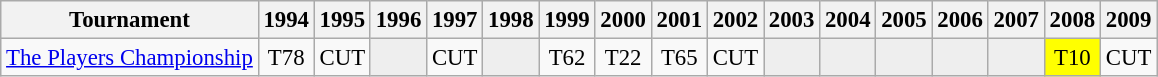<table class="wikitable" style="font-size:95%;text-align:center;">
<tr>
<th>Tournament</th>
<th>1994</th>
<th>1995</th>
<th>1996</th>
<th>1997</th>
<th>1998</th>
<th>1999</th>
<th>2000</th>
<th>2001</th>
<th>2002</th>
<th>2003</th>
<th>2004</th>
<th>2005</th>
<th>2006</th>
<th>2007</th>
<th>2008</th>
<th>2009</th>
</tr>
<tr>
<td align=left><a href='#'>The Players Championship</a></td>
<td>T78</td>
<td>CUT</td>
<td style="background:#eeeeee;"></td>
<td>CUT</td>
<td style="background:#eeeeee;"></td>
<td>T62</td>
<td>T22</td>
<td>T65</td>
<td>CUT</td>
<td style="background:#eeeeee;"></td>
<td style="background:#eeeeee;"></td>
<td style="background:#eeeeee;"></td>
<td style="background:#eeeeee;"></td>
<td style="background:#eeeeee;"></td>
<td style="background:yellow;">T10</td>
<td>CUT</td>
</tr>
</table>
